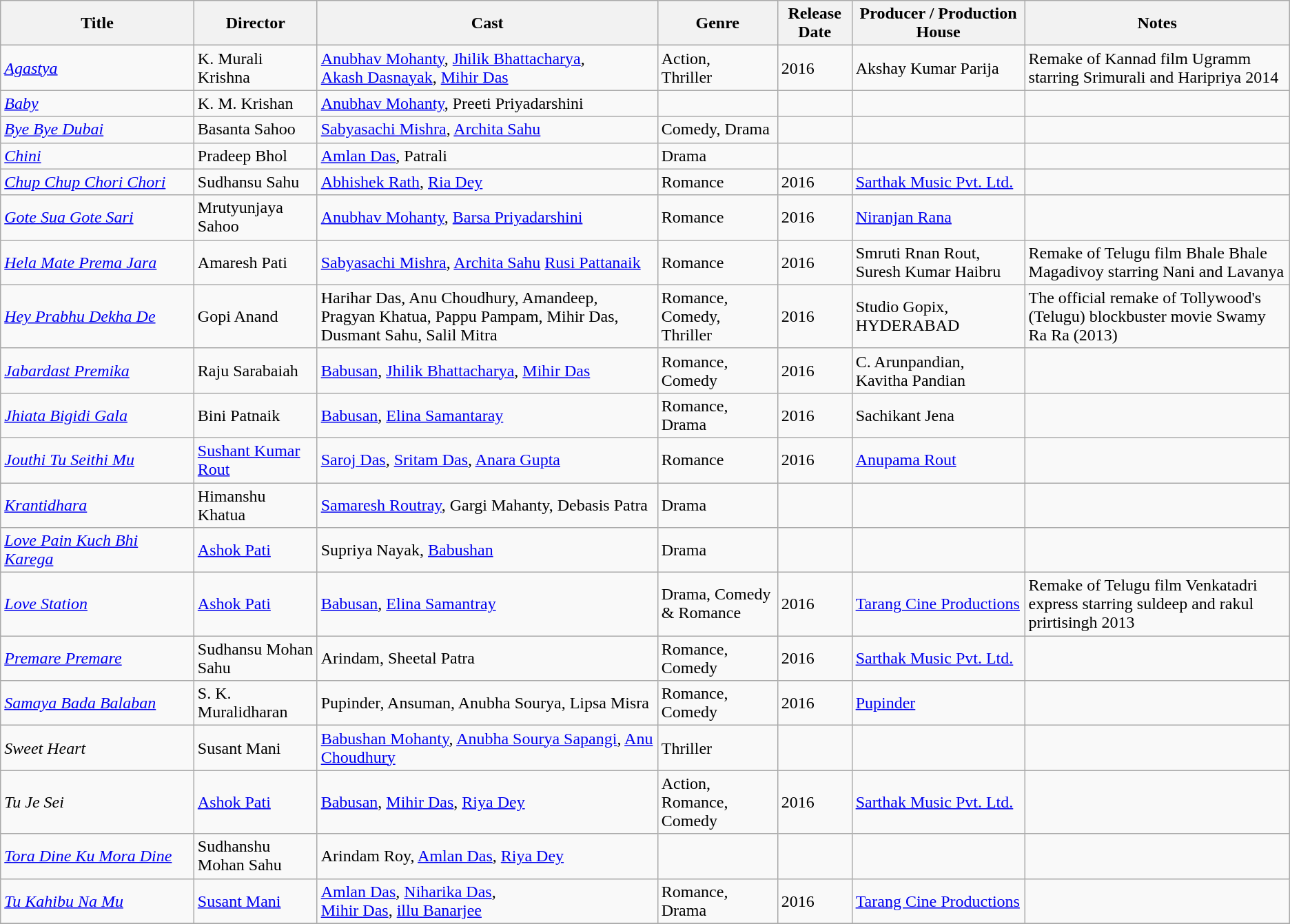<table class="wikitable mw-collapsible autocollapse">
<tr>
<th width="15%">Title</th>
<th>Director</th>
<th>Cast</th>
<th>Genre</th>
<th>Release Date</th>
<th>Producer / <strong>Production House</strong></th>
<th>Notes</th>
</tr>
<tr>
<td><em><a href='#'>Agastya</a></em></td>
<td>K. Murali Krishna</td>
<td><a href='#'>Anubhav Mohanty</a>, <a href='#'>Jhilik Bhattacharya</a>,<br><a href='#'>Akash Dasnayak</a>, <a href='#'>Mihir Das</a></td>
<td>Action,<br>Thriller</td>
<td>2016</td>
<td>Akshay Kumar Parija</td>
<td>Remake of Kannad film Ugramm starring Srimurali and Haripriya 2014</td>
</tr>
<tr>
<td><em><a href='#'>Baby</a></em></td>
<td>K. M. Krishan</td>
<td><a href='#'>Anubhav Mohanty</a>, Preeti Priyadarshini</td>
<td></td>
<td></td>
<td></td>
<td></td>
</tr>
<tr>
<td><em><a href='#'>Bye Bye Dubai</a></em></td>
<td>Basanta Sahoo</td>
<td><a href='#'>Sabyasachi Mishra</a>, <a href='#'>Archita Sahu</a></td>
<td>Comedy, Drama</td>
<td></td>
<td></td>
<td></td>
</tr>
<tr>
<td><em><a href='#'>Chini</a></em></td>
<td>Pradeep Bhol</td>
<td><a href='#'>Amlan Das</a>, Patrali</td>
<td>Drama</td>
<td></td>
<td></td>
<td></td>
</tr>
<tr>
<td><em><a href='#'>Chup Chup Chori Chori</a></em></td>
<td>Sudhansu Sahu</td>
<td><a href='#'>Abhishek Rath</a>, <a href='#'>Ria Dey</a></td>
<td>Romance</td>
<td>2016</td>
<td><a href='#'>Sarthak Music Pvt. Ltd.</a></td>
<td></td>
</tr>
<tr>
<td><em><a href='#'>Gote Sua Gote Sari</a></em></td>
<td>Mrutyunjaya Sahoo</td>
<td><a href='#'>Anubhav Mohanty</a>, <a href='#'>Barsa Priyadarshini</a></td>
<td>Romance</td>
<td>2016</td>
<td><a href='#'>Niranjan Rana</a></td>
<td></td>
</tr>
<tr>
<td><em><a href='#'>Hela Mate Prema Jara</a></em></td>
<td>Amaresh Pati</td>
<td><a href='#'>Sabyasachi Mishra</a>, <a href='#'>Archita Sahu</a> <a href='#'>Rusi Pattanaik</a></td>
<td>Romance</td>
<td>2016</td>
<td>Smruti Rnan Rout, Suresh Kumar Haibru</td>
<td>Remake of Telugu film Bhale Bhale Magadivoy starring Nani and Lavanya</td>
</tr>
<tr>
<td><em><a href='#'>Hey Prabhu Dekha De</a></em></td>
<td>Gopi Anand</td>
<td>Harihar Das, Anu Choudhury, Amandeep, Pragyan Khatua, Pappu Pampam, Mihir Das, Dusmant Sahu, Salil Mitra</td>
<td>Romance, Comedy, Thriller</td>
<td>2016</td>
<td>Studio Gopix, HYDERABAD</td>
<td>The official remake of Tollywood's  (Telugu) blockbuster movie Swamy Ra Ra (2013)</td>
</tr>
<tr>
<td><em><a href='#'>Jabardast Premika</a></em></td>
<td>Raju Sarabaiah</td>
<td><a href='#'>Babusan</a>, <a href='#'>Jhilik Bhattacharya</a>, <a href='#'>Mihir Das</a></td>
<td>Romance, Comedy</td>
<td>2016</td>
<td>C. Arunpandian, Kavitha Pandian</td>
<td></td>
</tr>
<tr>
<td><em><a href='#'>Jhiata Bigidi Gala</a></em></td>
<td>Bini Patnaik</td>
<td><a href='#'>Babusan</a>, <a href='#'>Elina Samantaray</a></td>
<td>Romance, Drama</td>
<td>2016</td>
<td>Sachikant Jena</td>
<td></td>
</tr>
<tr>
<td><em><a href='#'>Jouthi Tu Seithi Mu</a></em></td>
<td><a href='#'>Sushant Kumar Rout</a></td>
<td><a href='#'>Saroj Das</a>, <a href='#'>Sritam Das</a>, <a href='#'>Anara Gupta</a></td>
<td>Romance</td>
<td>2016</td>
<td><a href='#'>Anupama Rout</a></td>
<td></td>
</tr>
<tr>
<td><em><a href='#'>Krantidhara</a></em></td>
<td>Himanshu Khatua</td>
<td><a href='#'>Samaresh Routray</a>, Gargi Mahanty, Debasis Patra</td>
<td>Drama</td>
<td></td>
<td></td>
<td></td>
</tr>
<tr>
<td><em><a href='#'>Love Pain Kuch Bhi Karega</a></em></td>
<td><a href='#'>Ashok Pati</a></td>
<td>Supriya Nayak, <a href='#'>Babushan</a></td>
<td>Drama</td>
<td></td>
<td></td>
<td></td>
</tr>
<tr>
<td><em><a href='#'>Love Station</a></em></td>
<td><a href='#'>Ashok Pati</a></td>
<td><a href='#'>Babusan</a>, <a href='#'>Elina Samantray</a></td>
<td>Drama, Comedy & Romance</td>
<td>2016</td>
<td><a href='#'>Tarang Cine Productions</a></td>
<td>Remake of Telugu film Venkatadri express starring suldeep and rakul prirtisingh 2013</td>
</tr>
<tr>
<td><em><a href='#'>Premare Premare</a></em></td>
<td>Sudhansu Mohan Sahu</td>
<td>Arindam, Sheetal Patra</td>
<td>Romance, Comedy</td>
<td>2016</td>
<td><a href='#'>Sarthak Music Pvt. Ltd.</a></td>
<td></td>
</tr>
<tr>
<td><em><a href='#'>Samaya Bada Balaban</a></em></td>
<td>S. K. Muralidharan</td>
<td>Pupinder, Ansuman, Anubha Sourya, Lipsa Misra</td>
<td>Romance, Comedy</td>
<td>2016</td>
<td><a href='#'>Pupinder</a></td>
<td></td>
</tr>
<tr>
<td><em>Sweet Heart</em></td>
<td>Susant Mani</td>
<td><a href='#'>Babushan Mohanty</a>, <a href='#'>Anubha Sourya Sapangi</a>, <a href='#'>Anu Choudhury</a></td>
<td>Thriller</td>
<td></td>
<td></td>
<td></td>
</tr>
<tr>
<td><em>Tu Je Sei</em></td>
<td><a href='#'>Ashok Pati</a></td>
<td><a href='#'>Babusan</a>, <a href='#'>Mihir Das</a>, <a href='#'>Riya Dey</a></td>
<td>Action, Romance, Comedy</td>
<td>2016</td>
<td><a href='#'>Sarthak Music Pvt. Ltd.</a></td>
<td></td>
</tr>
<tr>
<td><em><a href='#'>Tora Dine Ku Mora Dine</a></em></td>
<td>Sudhanshu Mohan Sahu</td>
<td>Arindam Roy, <a href='#'>Amlan Das</a>, <a href='#'>Riya Dey</a></td>
<td></td>
<td></td>
<td></td>
<td></td>
</tr>
<tr>
<td><em><a href='#'>Tu Kahibu Na Mu</a></em></td>
<td><a href='#'>Susant Mani</a></td>
<td><a href='#'>Amlan Das</a>, <a href='#'>Niharika Das</a>,<br><a href='#'>Mihir Das</a>, <a href='#'>illu Banarjee</a></td>
<td>Romance, Drama</td>
<td>2016</td>
<td><a href='#'>Tarang Cine Productions</a></td>
<td></td>
</tr>
<tr>
</tr>
</table>
